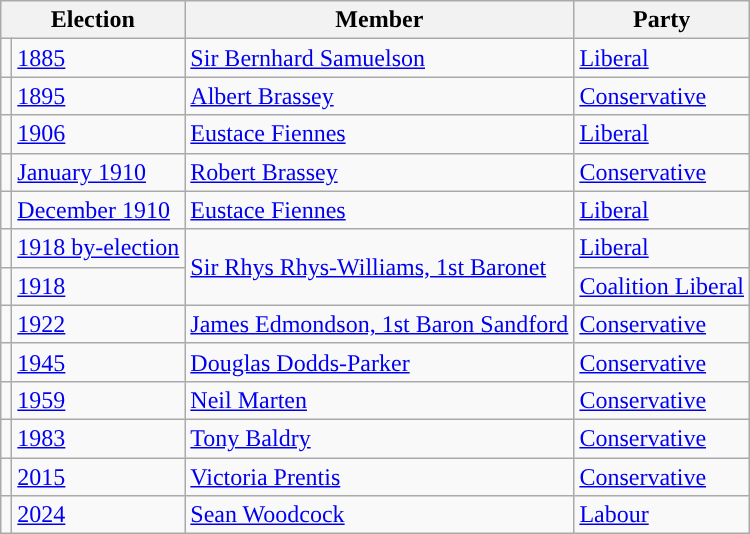<table class="wikitable">
<tr>
<th colspan="2">Election</th>
<th>Member</th>
<th>Party</th>
</tr>
<tr>
<td style="color:inherit;background-color: "></td>
<td><a href='#'>1885</a></td>
<td><a href='#'>Sir Bernhard Samuelson</a></td>
<td><a href='#'>Liberal</a></td>
</tr>
<tr>
<td style="color:inherit;background-color: "></td>
<td><a href='#'>1895</a></td>
<td><a href='#'>Albert Brassey</a></td>
<td><a href='#'>Conservative</a></td>
</tr>
<tr>
<td style="color:inherit;background-color: "></td>
<td><a href='#'>1906</a></td>
<td><a href='#'>Eustace Fiennes</a></td>
<td><a href='#'>Liberal</a></td>
</tr>
<tr>
<td style="color:inherit;background-color: "></td>
<td><a href='#'>January 1910</a></td>
<td><a href='#'>Robert Brassey</a></td>
<td><a href='#'>Conservative</a></td>
</tr>
<tr>
<td style="color:inherit;background-color: "></td>
<td><a href='#'>December 1910</a></td>
<td><a href='#'>Eustace Fiennes</a></td>
<td><a href='#'>Liberal</a></td>
</tr>
<tr>
<td style="color:inherit;background-color: "></td>
<td><a href='#'>1918 by-election</a></td>
<td rowspan="2"><a href='#'>Sir Rhys Rhys-Williams, 1st Baronet</a></td>
<td><a href='#'>Liberal</a></td>
</tr>
<tr>
<td style="color:inherit;background-color: "></td>
<td><a href='#'>1918</a></td>
<td><a href='#'>Coalition Liberal</a></td>
</tr>
<tr>
<td style="color:inherit;background-color: "></td>
<td><a href='#'>1922</a></td>
<td><a href='#'>James Edmondson, 1st Baron Sandford</a></td>
<td><a href='#'>Conservative</a></td>
</tr>
<tr>
<td style="color:inherit;background-color: "></td>
<td><a href='#'>1945</a></td>
<td><a href='#'>Douglas Dodds-Parker</a></td>
<td><a href='#'>Conservative</a></td>
</tr>
<tr>
<td style="color:inherit;background-color: "></td>
<td><a href='#'>1959</a></td>
<td><a href='#'>Neil Marten</a></td>
<td><a href='#'>Conservative</a></td>
</tr>
<tr>
<td style="color:inherit;background-color: "></td>
<td><a href='#'>1983</a></td>
<td><a href='#'>Tony Baldry</a></td>
<td><a href='#'>Conservative</a></td>
</tr>
<tr>
<td style="color:inherit;background-color: "></td>
<td><a href='#'>2015</a></td>
<td><a href='#'>Victoria Prentis</a></td>
<td><a href='#'>Conservative</a></td>
</tr>
<tr>
<td style="color:inherit;background-color: "></td>
<td><a href='#'>2024</a></td>
<td><a href='#'>Sean Woodcock</a></td>
<td><a href='#'>Labour</a></td>
</tr>
</table>
